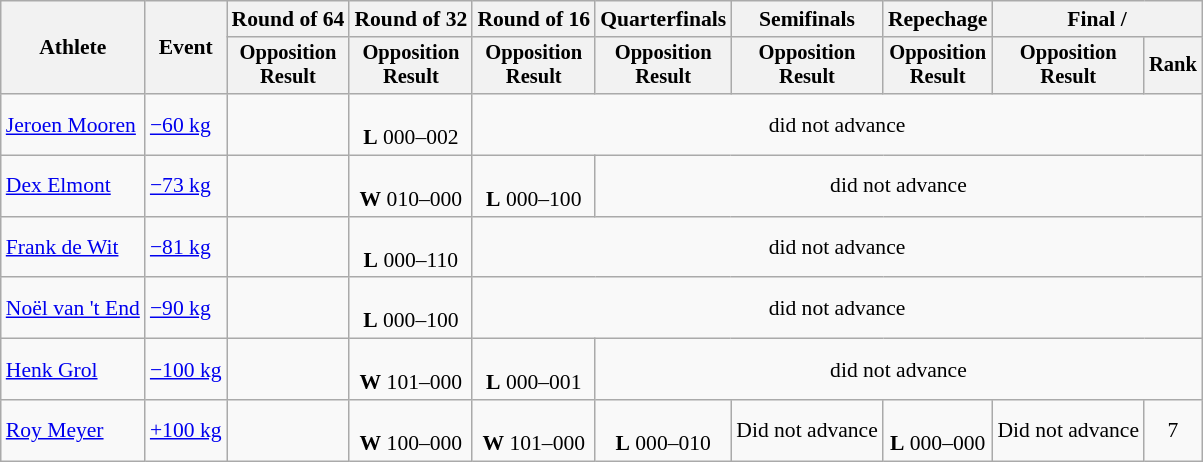<table class="wikitable" style="font-size:90%">
<tr>
<th rowspan="2">Athlete</th>
<th rowspan="2">Event</th>
<th>Round of 64</th>
<th>Round of 32</th>
<th>Round of 16</th>
<th>Quarterfinals</th>
<th>Semifinals</th>
<th>Repechage</th>
<th colspan=2>Final / </th>
</tr>
<tr style="font-size:95%">
<th>Opposition<br>Result</th>
<th>Opposition<br>Result</th>
<th>Opposition<br>Result</th>
<th>Opposition<br>Result</th>
<th>Opposition<br>Result</th>
<th>Opposition<br>Result</th>
<th>Opposition<br>Result</th>
<th>Rank</th>
</tr>
<tr align=center>
<td align=left><a href='#'>Jeroen Mooren</a></td>
<td align=left><a href='#'>−60 kg</a></td>
<td></td>
<td><br><strong>L</strong> 000–002</td>
<td colspan=6>did not advance</td>
</tr>
<tr align=center>
<td align=left><a href='#'>Dex Elmont</a></td>
<td align=left><a href='#'>−73 kg</a></td>
<td></td>
<td><br><strong>W</strong> 010–000</td>
<td><br><strong>L</strong> 000–100</td>
<td colspan=5>did not advance</td>
</tr>
<tr align=center>
<td align=left><a href='#'>Frank de Wit</a></td>
<td align=left><a href='#'>−81 kg</a></td>
<td></td>
<td><br><strong>L</strong> 000–110</td>
<td colspan=6>did not advance</td>
</tr>
<tr align=center>
<td align=left><a href='#'>Noël van 't End</a></td>
<td align=left><a href='#'>−90 kg</a></td>
<td></td>
<td><br><strong>L</strong> 000–100</td>
<td colspan=6>did not advance</td>
</tr>
<tr align=center>
<td align=left><a href='#'>Henk Grol</a></td>
<td align=left><a href='#'>−100 kg</a></td>
<td></td>
<td><br><strong>W</strong> 101–000</td>
<td><br><strong>L</strong> 000–001</td>
<td colspan=6>did not advance</td>
</tr>
<tr align="center">
<td align=left><a href='#'>Roy Meyer</a></td>
<td align=left><a href='#'>+100 kg</a></td>
<td></td>
<td><br><strong>W</strong> 100–000</td>
<td><br><strong>W</strong> 101–000</td>
<td><br><strong>L</strong> 000–010</td>
<td>Did not advance</td>
<td><br><strong>L</strong> 000–000 </td>
<td>Did not advance</td>
<td>7</td>
</tr>
</table>
